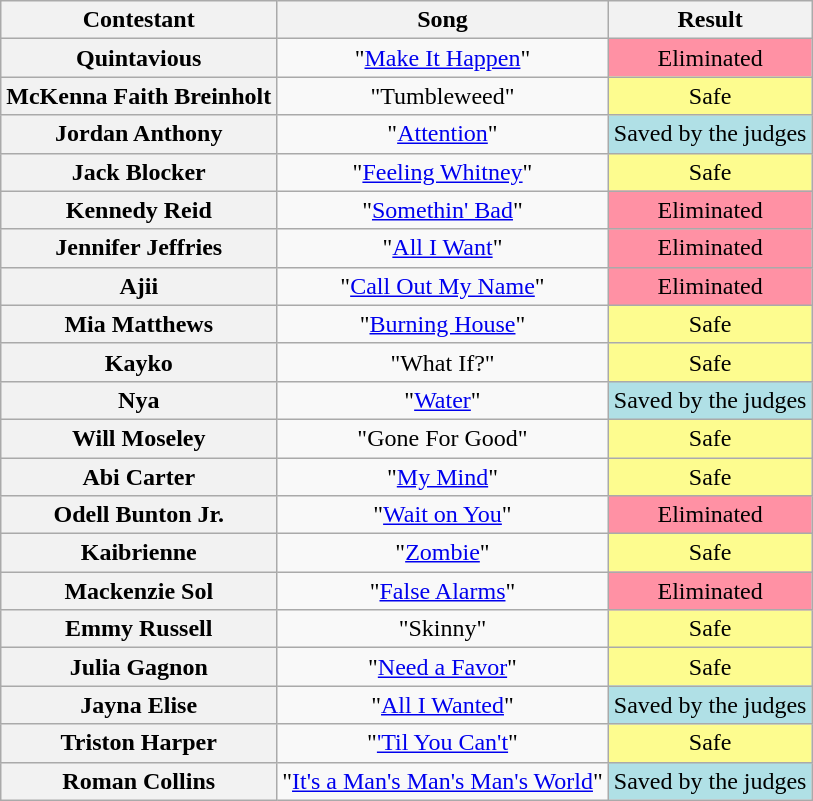<table class="wikitable" style="text-align:center; white-space:nowrap">
<tr>
<th scope="col">Contestant</th>
<th scope="col">Song</th>
<th scope="col">Result</th>
</tr>
<tr>
<th scope="row">Quintavious</th>
<td>"<a href='#'>Make It Happen</a>"</td>
<td style="background:#FF91A4;">Eliminated</td>
</tr>
<tr>
<th scope="row">McKenna Faith Breinholt</th>
<td>"Tumbleweed"</td>
<td style="background:#FDFC8F;">Safe</td>
</tr>
<tr>
<th scope="row">Jordan Anthony</th>
<td>"<a href='#'>Attention</a>"</td>
<td style="background:#B0E0E6;">Saved by the judges</td>
</tr>
<tr>
<th scope="row">Jack Blocker</th>
<td>"<a href='#'>Feeling Whitney</a>"</td>
<td style="background:#FDFC8F;">Safe</td>
</tr>
<tr>
<th scope="row">Kennedy Reid</th>
<td>"<a href='#'>Somethin' Bad</a>"</td>
<td style="background:#FF91A4;">Eliminated</td>
</tr>
<tr>
<th scope="row">Jennifer Jeffries</th>
<td>"<a href='#'>All I Want</a>"</td>
<td style="background:#FF91A4;">Eliminated</td>
</tr>
<tr>
<th scope="row">Ajii</th>
<td>"<a href='#'>Call Out My Name</a>"</td>
<td style="background:#FF91A4;">Eliminated</td>
</tr>
<tr>
<th scope="row">Mia Matthews</th>
<td>"<a href='#'>Burning House</a>"</td>
<td style="background:#FDFC8F;">Safe</td>
</tr>
<tr>
<th scope="row">Kayko</th>
<td>"What If?"</td>
<td style="background:#FDFC8F;">Safe</td>
</tr>
<tr>
<th scope="row">Nya</th>
<td>"<a href='#'>Water</a>"</td>
<td style="background:#B0E0E6;">Saved by the judges</td>
</tr>
<tr>
<th scope="row">Will Moseley</th>
<td>"Gone For Good"</td>
<td style="background:#FDFC8F;">Safe</td>
</tr>
<tr>
<th scope="row">Abi Carter</th>
<td>"<a href='#'>My Mind</a>"</td>
<td style="background:#FDFC8F;">Safe</td>
</tr>
<tr>
<th scope="row">Odell Bunton Jr.</th>
<td>"<a href='#'>Wait on You</a>"</td>
<td style="background:#FF91A4;">Eliminated</td>
</tr>
<tr>
<th scope="row">Kaibrienne</th>
<td>"<a href='#'>Zombie</a>"</td>
<td style="background:#FDFC8F;">Safe</td>
</tr>
<tr>
<th scope="row">Mackenzie Sol</th>
<td>"<a href='#'>False Alarms</a>"</td>
<td style="background:#FF91A4;">Eliminated</td>
</tr>
<tr>
<th scope="row">Emmy Russell</th>
<td>"Skinny"</td>
<td style="background:#FDFC8F;">Safe</td>
</tr>
<tr>
<th scope="row">Julia Gagnon</th>
<td>"<a href='#'>Need a Favor</a>"</td>
<td style="background:#FDFC8F;">Safe</td>
</tr>
<tr>
<th scope="row">Jayna Elise</th>
<td>"<a href='#'>All I Wanted</a>"</td>
<td style="background:#B0E0E6;">Saved by the judges</td>
</tr>
<tr>
<th scope="row">Triston Harper</th>
<td>"<a href='#'>'Til You Can't</a>"</td>
<td style="background:#FDFC8F;">Safe</td>
</tr>
<tr>
<th scope="row">Roman Collins</th>
<td>"<a href='#'>It's a Man's Man's Man's World</a>"</td>
<td style="background:#B0E0E6;">Saved by the judges</td>
</tr>
</table>
